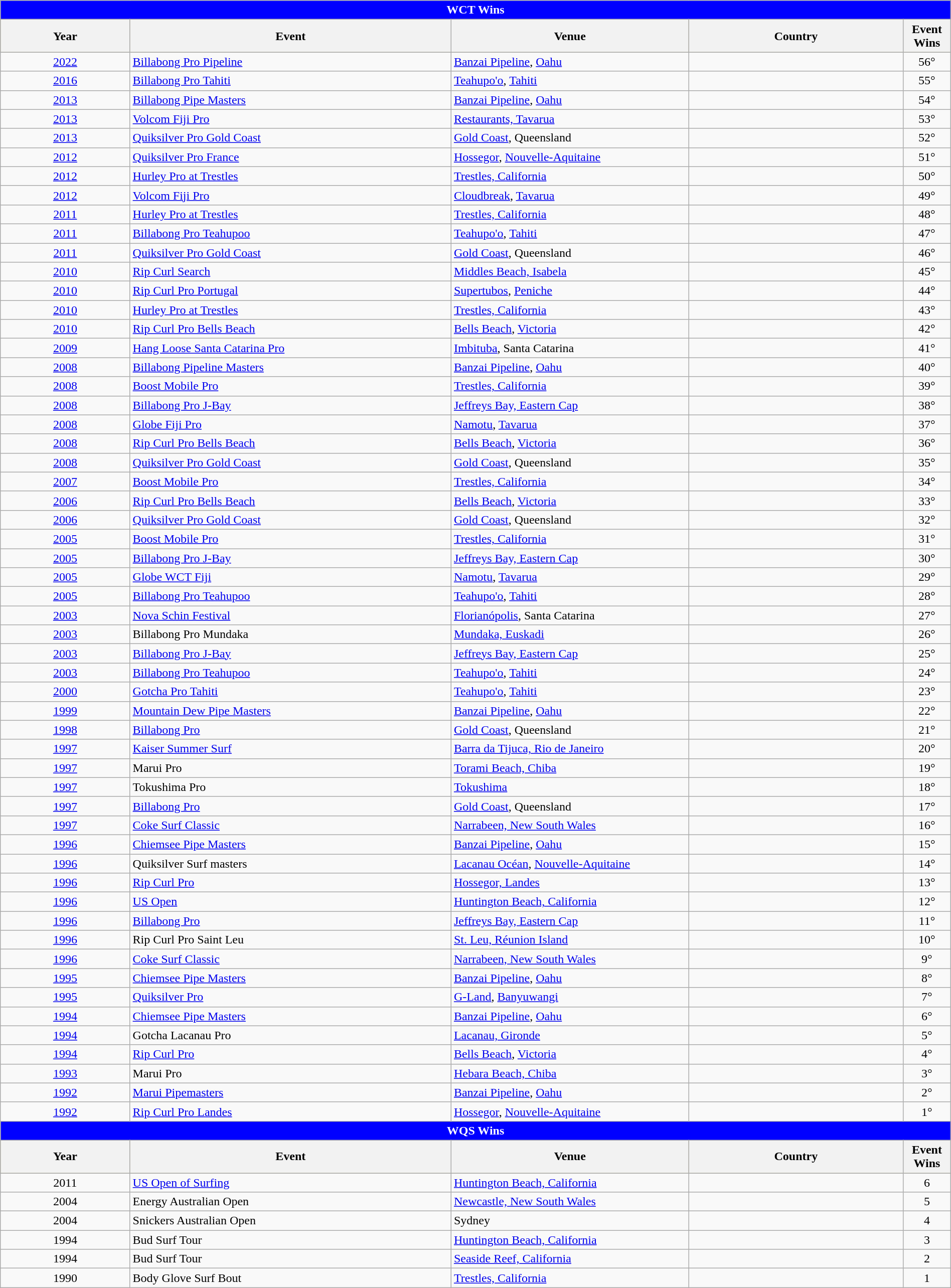<table class="wikitable" style="width:100%;">
<tr bgcolor=skyblue>
<td colspan=5; style="background: blue; color: white" align="center"><strong>WCT Wins</strong></td>
</tr>
<tr bgcolor=#bdb76b>
<th>Year</th>
<th>Event</th>
<th>Venue</th>
<th>Country</th>
<th width=     5%>Event Wins</th>
</tr>
<tr>
<td style=text-align:center><a href='#'>2022</a></td>
<td><a href='#'>Billabong Pro Pipeline</a></td>
<td><a href='#'>Banzai Pipeline</a>, <a href='#'>Oahu</a></td>
<td></td>
<td style=text-align:center>56°</td>
</tr>
<tr>
<td style=text-align:center><a href='#'>2016</a></td>
<td><a href='#'>Billabong Pro Tahiti</a></td>
<td><a href='#'>Teahupo'o</a>, <a href='#'>Tahiti</a></td>
<td></td>
<td style=text-align:center>55°</td>
</tr>
<tr>
<td style=text-align:center><a href='#'>2013</a></td>
<td><a href='#'>Billabong Pipe Masters</a></td>
<td><a href='#'>Banzai Pipeline</a>, <a href='#'>Oahu</a></td>
<td></td>
<td style=text-align:center>54°</td>
</tr>
<tr>
<td style=text-align:center><a href='#'>2013</a></td>
<td><a href='#'>Volcom Fiji Pro</a></td>
<td><a href='#'>Restaurants, Tavarua</a></td>
<td></td>
<td style=text-align:center>53°</td>
</tr>
<tr>
<td style=text-align:center><a href='#'>2013</a></td>
<td><a href='#'>Quiksilver Pro Gold Coast</a></td>
<td><a href='#'>Gold Coast</a>, Queensland</td>
<td></td>
<td style=text-align:center>52°</td>
</tr>
<tr>
<td style=text-align:center><a href='#'>2012</a></td>
<td><a href='#'>Quiksilver Pro France</a></td>
<td><a href='#'>Hossegor</a>, <a href='#'>Nouvelle-Aquitaine</a></td>
<td></td>
<td style=text-align:center>51°</td>
</tr>
<tr>
<td style=text-align:center><a href='#'>2012</a></td>
<td><a href='#'>Hurley Pro at Trestles</a></td>
<td><a href='#'>Trestles, California</a></td>
<td></td>
<td style=text-align:center>50°</td>
</tr>
<tr>
<td style=text-align:center><a href='#'>2012</a></td>
<td><a href='#'>Volcom Fiji Pro</a></td>
<td><a href='#'>Cloudbreak</a>, <a href='#'>Tavarua</a></td>
<td></td>
<td style=text-align:center>49°</td>
</tr>
<tr>
<td style=text-align:center><a href='#'>2011</a></td>
<td><a href='#'>Hurley Pro at Trestles</a></td>
<td><a href='#'>Trestles, California</a></td>
<td></td>
<td style=text-align:center>48°</td>
</tr>
<tr>
<td style=text-align:center><a href='#'>2011</a></td>
<td><a href='#'>Billabong Pro Teahupoo</a></td>
<td><a href='#'>Teahupo'o</a>, <a href='#'>Tahiti</a></td>
<td></td>
<td style=text-align:center>47°</td>
</tr>
<tr>
<td style=text-align:center><a href='#'>2011</a></td>
<td><a href='#'>Quiksilver Pro Gold Coast</a></td>
<td><a href='#'>Gold Coast</a>, Queensland</td>
<td></td>
<td style=text-align:center>46°</td>
</tr>
<tr>
<td style=text-align:center><a href='#'>2010</a></td>
<td><a href='#'>Rip Curl Search</a></td>
<td><a href='#'>Middles Beach, Isabela</a></td>
<td></td>
<td style=text-align:center>45°</td>
</tr>
<tr>
<td style=text-align:center><a href='#'>2010</a></td>
<td><a href='#'>Rip Curl Pro Portugal</a></td>
<td><a href='#'>Supertubos</a>, <a href='#'>Peniche</a></td>
<td></td>
<td style=text-align:center>44°</td>
</tr>
<tr>
<td style=text-align:center><a href='#'>2010</a></td>
<td><a href='#'>Hurley Pro at Trestles</a></td>
<td><a href='#'>Trestles, California</a></td>
<td></td>
<td style=text-align:center>43°</td>
</tr>
<tr>
<td style=text-align:center><a href='#'>2010</a></td>
<td><a href='#'>Rip Curl Pro Bells Beach</a></td>
<td><a href='#'>Bells Beach</a>,  <a href='#'>Victoria</a></td>
<td></td>
<td style=text-align:center>42°</td>
</tr>
<tr>
<td style=text-align:center><a href='#'>2009</a></td>
<td><a href='#'>Hang Loose Santa Catarina Pro</a></td>
<td><a href='#'>Imbituba</a>, Santa Catarina</td>
<td></td>
<td style=text-align:center>41°</td>
</tr>
<tr>
<td style=text-align:center><a href='#'>2008</a></td>
<td><a href='#'>Billabong Pipeline Masters</a></td>
<td><a href='#'>Banzai Pipeline</a>, <a href='#'>Oahu</a></td>
<td></td>
<td style=text-align:center>40°</td>
</tr>
<tr>
<td style=text-align:center><a href='#'>2008</a></td>
<td><a href='#'>Boost Mobile Pro</a></td>
<td><a href='#'>Trestles, California</a></td>
<td></td>
<td style=text-align:center>39°</td>
</tr>
<tr>
<td style=text-align:center><a href='#'>2008</a></td>
<td><a href='#'>Billabong Pro J-Bay</a></td>
<td><a href='#'>Jeffreys Bay, Eastern Cap</a></td>
<td></td>
<td style=text-align:center>38°</td>
</tr>
<tr>
<td style=text-align:center><a href='#'>2008</a></td>
<td><a href='#'>Globe Fiji Pro</a></td>
<td><a href='#'>Namotu</a>, <a href='#'>Tavarua</a></td>
<td></td>
<td style=text-align:center>37°</td>
</tr>
<tr>
<td style=text-align:center><a href='#'>2008</a></td>
<td><a href='#'>Rip Curl Pro Bells Beach</a></td>
<td><a href='#'>Bells Beach</a>,  <a href='#'>Victoria</a></td>
<td></td>
<td style=text-align:center>36°</td>
</tr>
<tr>
<td style=text-align:center><a href='#'>2008</a></td>
<td><a href='#'>Quiksilver Pro Gold Coast</a></td>
<td><a href='#'>Gold Coast</a>, Queensland</td>
<td></td>
<td style=text-align:center>35°</td>
</tr>
<tr>
<td style=text-align:center><a href='#'>2007</a></td>
<td><a href='#'>Boost Mobile Pro</a></td>
<td><a href='#'>Trestles, California</a></td>
<td></td>
<td style=text-align:center>34°</td>
</tr>
<tr>
<td style=text-align:center><a href='#'>2006</a></td>
<td><a href='#'>Rip Curl Pro Bells Beach</a></td>
<td><a href='#'>Bells Beach</a>,  <a href='#'>Victoria</a></td>
<td></td>
<td style=text-align:center>33°</td>
</tr>
<tr>
<td style=text-align:center><a href='#'>2006</a></td>
<td><a href='#'>Quiksilver Pro Gold Coast</a></td>
<td><a href='#'>Gold Coast</a>, Queensland</td>
<td></td>
<td style=text-align:center>32°</td>
</tr>
<tr>
<td style=text-align:center><a href='#'>2005</a></td>
<td><a href='#'>Boost Mobile Pro</a></td>
<td><a href='#'>Trestles, California</a></td>
<td></td>
<td style=text-align:center>31°</td>
</tr>
<tr>
<td style=text-align:center><a href='#'>2005</a></td>
<td><a href='#'>Billabong Pro J-Bay</a></td>
<td><a href='#'>Jeffreys Bay, Eastern Cap</a></td>
<td></td>
<td style=text-align:center>30°</td>
</tr>
<tr>
<td style=text-align:center><a href='#'>2005</a></td>
<td><a href='#'>Globe WCT Fiji</a></td>
<td><a href='#'>Namotu</a>, <a href='#'>Tavarua</a></td>
<td></td>
<td style=text-align:center>29°</td>
</tr>
<tr>
<td style=text-align:center><a href='#'>2005</a></td>
<td><a href='#'>Billabong Pro Teahupoo</a></td>
<td><a href='#'>Teahupo'o</a>, <a href='#'>Tahiti</a></td>
<td></td>
<td style=text-align:center>28°</td>
</tr>
<tr>
<td style=text-align:center><a href='#'>2003</a></td>
<td><a href='#'>Nova Schin Festival</a></td>
<td><a href='#'>Florianópolis</a>, Santa Catarina</td>
<td></td>
<td style=text-align:center>27°</td>
</tr>
<tr>
<td style=text-align:center><a href='#'>2003</a></td>
<td>Billabong Pro Mundaka</td>
<td><a href='#'>Mundaka, Euskadi</a></td>
<td></td>
<td style=text-align:center>26°</td>
</tr>
<tr>
<td style=text-align:center><a href='#'>2003</a></td>
<td><a href='#'>Billabong Pro J-Bay</a></td>
<td><a href='#'>Jeffreys Bay, Eastern Cap</a></td>
<td></td>
<td style=text-align:center>25°</td>
</tr>
<tr>
<td style=text-align:center><a href='#'>2003</a></td>
<td><a href='#'>Billabong Pro Teahupoo</a></td>
<td><a href='#'>Teahupo'o</a>, <a href='#'>Tahiti</a></td>
<td></td>
<td style=text-align:center>24°</td>
</tr>
<tr>
<td style=text-align:center><a href='#'>2000</a></td>
<td><a href='#'>Gotcha Pro Tahiti</a></td>
<td><a href='#'>Teahupo'o</a>, <a href='#'>Tahiti</a></td>
<td></td>
<td style=text-align:center>23°</td>
</tr>
<tr>
<td style=text-align:center><a href='#'>1999</a></td>
<td><a href='#'>Mountain Dew Pipe Masters</a></td>
<td><a href='#'>Banzai Pipeline</a>, <a href='#'>Oahu</a></td>
<td></td>
<td style=text-align:center>22°</td>
</tr>
<tr>
<td style=text-align:center><a href='#'>1998</a></td>
<td><a href='#'>Billabong Pro</a></td>
<td><a href='#'>Gold Coast</a>, Queensland</td>
<td></td>
<td style=text-align:center>21°</td>
</tr>
<tr>
<td style=text-align:center><a href='#'>1997</a></td>
<td><a href='#'>Kaiser Summer Surf</a></td>
<td><a href='#'>Barra da Tijuca, Rio de Janeiro</a></td>
<td></td>
<td style=text-align:center>20°</td>
</tr>
<tr>
<td style=text-align:center><a href='#'>1997</a></td>
<td>Marui Pro</td>
<td><a href='#'>Torami Beach, Chiba</a></td>
<td></td>
<td style=text-align:center>19°</td>
</tr>
<tr>
<td style=text-align:center><a href='#'>1997</a></td>
<td>Tokushima Pro</td>
<td><a href='#'>Tokushima</a></td>
<td></td>
<td style=text-align:center>18°</td>
</tr>
<tr>
<td style=text-align:center><a href='#'>1997</a></td>
<td><a href='#'>Billabong Pro</a></td>
<td><a href='#'>Gold Coast</a>, Queensland</td>
<td></td>
<td style=text-align:center>17°</td>
</tr>
<tr>
<td style=text-align:center><a href='#'>1997</a></td>
<td><a href='#'>Coke Surf Classic</a></td>
<td><a href='#'>Narrabeen, New South Wales</a></td>
<td></td>
<td style=text-align:center>16°</td>
</tr>
<tr>
<td style=text-align:center><a href='#'>1996</a></td>
<td><a href='#'>Chiemsee Pipe Masters</a></td>
<td><a href='#'>Banzai Pipeline</a>, <a href='#'>Oahu</a></td>
<td></td>
<td style=text-align:center>15°</td>
</tr>
<tr>
<td style=text-align:center><a href='#'>1996</a></td>
<td>Quiksilver Surf masters</td>
<td><a href='#'>Lacanau Océan</a>, <a href='#'>Nouvelle-Aquitaine</a></td>
<td></td>
<td style=text-align:center>14°</td>
</tr>
<tr>
<td style=text-align:center><a href='#'>1996</a></td>
<td><a href='#'>Rip Curl Pro</a></td>
<td><a href='#'>Hossegor, Landes</a></td>
<td></td>
<td style=text-align:center>13°</td>
</tr>
<tr>
<td style=text-align:center><a href='#'>1996</a></td>
<td><a href='#'>US Open</a></td>
<td><a href='#'>Huntington Beach, California</a></td>
<td></td>
<td style=text-align:center>12°</td>
</tr>
<tr>
<td style=text-align:center><a href='#'>1996</a></td>
<td><a href='#'>Billabong Pro</a></td>
<td><a href='#'>Jeffreys Bay, Eastern Cap</a></td>
<td></td>
<td style=text-align:center>11°</td>
</tr>
<tr>
<td style=text-align:center><a href='#'>1996</a></td>
<td>Rip Curl Pro Saint Leu</td>
<td><a href='#'>St. Leu, Réunion Island</a></td>
<td></td>
<td style=text-align:center>10°</td>
</tr>
<tr>
<td style=text-align:center><a href='#'>1996</a></td>
<td><a href='#'>Coke Surf Classic</a></td>
<td><a href='#'>Narrabeen, New South Wales</a></td>
<td></td>
<td style=text-align:center>9°</td>
</tr>
<tr>
<td style=text-align:center><a href='#'>1995</a></td>
<td><a href='#'>Chiemsee Pipe Masters</a></td>
<td><a href='#'>Banzai Pipeline</a>, <a href='#'>Oahu</a></td>
<td></td>
<td style=text-align:center>8°</td>
</tr>
<tr>
<td style=text-align:center><a href='#'>1995</a></td>
<td><a href='#'>Quiksilver Pro</a></td>
<td><a href='#'>G-Land</a>, <a href='#'>Banyuwangi</a></td>
<td></td>
<td style=text-align:center>7°</td>
</tr>
<tr>
<td style=text-align:center><a href='#'>1994</a></td>
<td><a href='#'>Chiemsee Pipe Masters</a></td>
<td><a href='#'>Banzai Pipeline</a>, <a href='#'>Oahu</a></td>
<td></td>
<td style=text-align:center>6°</td>
</tr>
<tr>
<td style=text-align:center><a href='#'>1994</a></td>
<td>Gotcha Lacanau Pro</td>
<td><a href='#'>Lacanau, Gironde</a></td>
<td></td>
<td style=text-align:center>5°</td>
</tr>
<tr>
<td style=text-align:center><a href='#'>1994</a></td>
<td><a href='#'>Rip Curl Pro</a></td>
<td><a href='#'>Bells Beach</a>,  <a href='#'>Victoria</a></td>
<td></td>
<td style=text-align:center>4°</td>
</tr>
<tr>
<td style=text-align:center><a href='#'>1993</a></td>
<td>Marui Pro</td>
<td><a href='#'>Hebara Beach, Chiba</a></td>
<td></td>
<td style=text-align:center>3°</td>
</tr>
<tr>
<td style=text-align:center><a href='#'>1992</a></td>
<td><a href='#'>Marui Pipemasters</a></td>
<td><a href='#'>Banzai Pipeline</a>, <a href='#'>Oahu</a></td>
<td></td>
<td style=text-align:center>2°</td>
</tr>
<tr>
<td style=text-align:center><a href='#'>1992</a></td>
<td><a href='#'>Rip Curl Pro Landes</a></td>
<td><a href='#'>Hossegor</a>, <a href='#'>Nouvelle-Aquitaine</a></td>
<td></td>
<td style=text-align:center>1°</td>
</tr>
<tr>
<td colspan=5; style="background: blue; color: white" align="center"><strong>WQS Wins</strong></td>
</tr>
<tr bgcolor=#bdb76b>
<th>Year</th>
<th width=   33.8%>Event</th>
<th width=     25%>Venue</th>
<th>Country</th>
<th width=    5%>Event Wins</th>
</tr>
<tr>
<td style=text-align:center>2011</td>
<td><a href='#'>US Open of Surfing</a></td>
<td><a href='#'>Huntington Beach, California</a></td>
<td></td>
<td style=text-align:center>6</td>
</tr>
<tr>
<td style=text-align:center>2004</td>
<td>Energy Australian Open</td>
<td><a href='#'>Newcastle, New South Wales</a></td>
<td></td>
<td style=text-align:center>5</td>
</tr>
<tr>
<td style=text-align:center>2004</td>
<td>Snickers Australian Open</td>
<td>Sydney</td>
<td></td>
<td style=text-align:center>4</td>
</tr>
<tr>
<td style=text-align:center>1994</td>
<td>Bud Surf Tour</td>
<td><a href='#'>Huntington Beach, California</a></td>
<td></td>
<td style=text-align:center>3</td>
</tr>
<tr>
<td style=text-align:center>1994</td>
<td>Bud Surf Tour</td>
<td><a href='#'>Seaside Reef, California</a></td>
<td></td>
<td style=text-align:center>2</td>
</tr>
<tr>
<td style=text-align:center>1990</td>
<td>Body Glove Surf Bout</td>
<td><a href='#'>Trestles, California</a></td>
<td></td>
<td style=text-align:center>1</td>
</tr>
</table>
